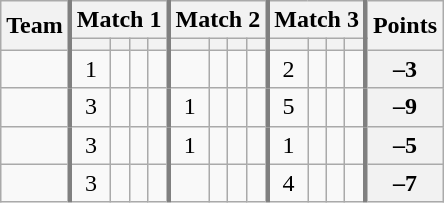<table class="wikitable sortable" style="text-align:center;">
<tr>
<th rowspan=2>Team</th>
<th colspan=4 style="border-left:3px solid gray">Match 1</th>
<th colspan=4 style="border-left:3px solid gray">Match 2</th>
<th colspan=4 style="border-left:3px solid gray">Match 3</th>
<th rowspan=2 style="border-left:3px solid gray">Points</th>
</tr>
<tr>
<th style="border-left:3px solid gray"></th>
<th></th>
<th></th>
<th></th>
<th style="border-left:3px solid gray"></th>
<th></th>
<th></th>
<th></th>
<th style="border-left:3px solid gray"></th>
<th></th>
<th></th>
<th></th>
</tr>
<tr>
<td align=left></td>
<td style="border-left:3px solid gray">1</td>
<td></td>
<td></td>
<td></td>
<td style="border-left:3px solid gray"></td>
<td></td>
<td></td>
<td></td>
<td style="border-left:3px solid gray">2</td>
<td></td>
<td></td>
<td></td>
<th style="border-left:3px solid gray">–3</th>
</tr>
<tr>
<td align=left></td>
<td style="border-left:3px solid gray">3</td>
<td></td>
<td></td>
<td></td>
<td style="border-left:3px solid gray">1</td>
<td></td>
<td></td>
<td></td>
<td style="border-left:3px solid gray">5</td>
<td></td>
<td></td>
<td></td>
<th style="border-left:3px solid gray">–9</th>
</tr>
<tr>
<td align=left></td>
<td style="border-left:3px solid gray">3</td>
<td></td>
<td></td>
<td></td>
<td style="border-left:3px solid gray">1</td>
<td></td>
<td></td>
<td></td>
<td style="border-left:3px solid gray">1</td>
<td></td>
<td></td>
<td></td>
<th style="border-left:3px solid gray">–5</th>
</tr>
<tr>
<td align=left></td>
<td style="border-left:3px solid gray">3</td>
<td></td>
<td></td>
<td></td>
<td style="border-left:3px solid gray"></td>
<td></td>
<td></td>
<td></td>
<td style="border-left:3px solid gray">4</td>
<td></td>
<td></td>
<td></td>
<th style="border-left:3px solid gray">–7</th>
</tr>
</table>
